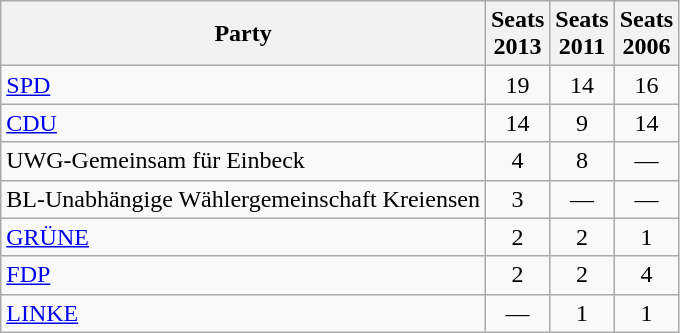<table class="wikitable">
<tr class="hintergrundfarbe5">
<th>Party</th>
<th>Seats<br>2013</th>
<th>Seats<br>2011</th>
<th>Seats<br>2006</th>
</tr>
<tr>
<td><a href='#'>SPD</a></td>
<td align=center>19</td>
<td align=center>14</td>
<td align=center>16</td>
</tr>
<tr>
<td><a href='#'>CDU</a></td>
<td align=center>14</td>
<td align=center>9</td>
<td align=center>14</td>
</tr>
<tr>
<td>UWG-Gemeinsam für Einbeck</td>
<td align=center>4</td>
<td align=center>8</td>
<td align=center>—</td>
</tr>
<tr>
<td>BL-Unabhängige Wählergemeinschaft Kreiensen</td>
<td align=center>3</td>
<td align=center>—</td>
<td align=center>—</td>
</tr>
<tr>
<td><a href='#'>GRÜNE</a></td>
<td align=center>2</td>
<td align=center>2</td>
<td align=center>1</td>
</tr>
<tr>
<td><a href='#'>FDP</a></td>
<td align=center>2</td>
<td align=center>2</td>
<td align=center>4</td>
</tr>
<tr>
<td><a href='#'>LINKE</a></td>
<td align=center>—</td>
<td align=center>1</td>
<td align=center>1</td>
</tr>
</table>
